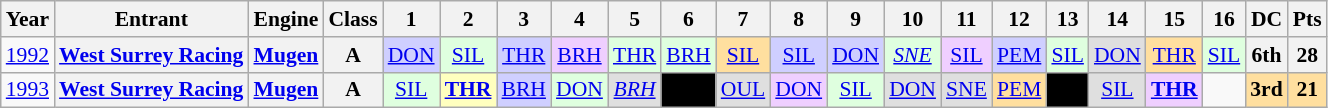<table class="wikitable" style="text-align:center; font-size:90%">
<tr>
<th>Year</th>
<th>Entrant</th>
<th>Engine</th>
<th>Class</th>
<th>1</th>
<th>2</th>
<th>3</th>
<th>4</th>
<th>5</th>
<th>6</th>
<th>7</th>
<th>8</th>
<th>9</th>
<th>10</th>
<th>11</th>
<th>12</th>
<th>13</th>
<th>14</th>
<th>15</th>
<th>16</th>
<th>DC</th>
<th>Pts</th>
</tr>
<tr>
<td><a href='#'>1992</a></td>
<th><a href='#'>West Surrey Racing</a></th>
<th><a href='#'>Mugen</a></th>
<th>A</th>
<td style="background:#CFCFFF;"><a href='#'>DON</a><br></td>
<td style="background:#DFFFDF;"><a href='#'>SIL</a><br></td>
<td style="background:#CFCFFF;"><a href='#'>THR</a><br></td>
<td style="background:#EFCFFF;"><a href='#'>BRH</a><br></td>
<td style="background:#DFFFDF;"><a href='#'>THR</a><br></td>
<td style="background:#DFFFDF;"><a href='#'>BRH</a><br></td>
<td style="background:#FFDF9F;"><a href='#'>SIL</a><br></td>
<td style="background:#CFCFFF;"><a href='#'>SIL</a><br></td>
<td style="background:#CFCFFF;"><a href='#'>DON</a><br></td>
<td style="background:#DFFFDF;"><em><a href='#'>SNE</a></em><br></td>
<td style="background:#EFCFFF;"><a href='#'>SIL</a><br></td>
<td style="background:#CFCFFF;"><a href='#'>PEM</a><br></td>
<td style="background:#DFFFDF;"><a href='#'>SIL</a><br></td>
<td style="background:#DFDFDF;"><a href='#'>DON</a><br></td>
<td style="background:#FFDF9F;"><a href='#'>THR</a><br></td>
<td style="background:#DFFFDF;"><a href='#'>SIL</a><br></td>
<th>6th</th>
<th>28</th>
</tr>
<tr>
<td><a href='#'>1993</a></td>
<th><a href='#'>West Surrey Racing</a></th>
<th><a href='#'>Mugen</a></th>
<th>A</th>
<td style="background:#DFFFDF;"><a href='#'>SIL</a><br></td>
<td style="background:#FFFFBF;"><strong><a href='#'>THR</a></strong><br></td>
<td style="background:#CFCFFF;"><a href='#'>BRH</a><br></td>
<td style="background:#DFFFDF;"><a href='#'>DON</a><br></td>
<td style="background:#DFDFDF;"><em><a href='#'>BRH</a></em><br></td>
<td style="background:#000000; color:#ffffff"><a href='#'></a><br></td>
<td style="background:#DFDFDF;"><a href='#'>OUL</a><br></td>
<td style="background:#EFCFFF;"><a href='#'>DON</a><br></td>
<td style="background:#DFFFDF;"><a href='#'>SIL</a><br></td>
<td style="background:#DFDFDF;"><a href='#'>DON</a><br></td>
<td style="background:#DFDFDF;"><a href='#'>SNE</a><br></td>
<td style="background:#FFDF9F;"><a href='#'>PEM</a><br></td>
<td style="background:#000000; color:#ffffff"><a href='#'></a><br></td>
<td style="background:#DFDFDF;"><a href='#'>SIL</a><br></td>
<td style="background:#EFCFFF;"><strong><a href='#'>THR</a></strong><br></td>
<td></td>
<th style="background:#FFDF9F;">3rd</th>
<th style="background:#FFDF9F;">21</th>
</tr>
</table>
